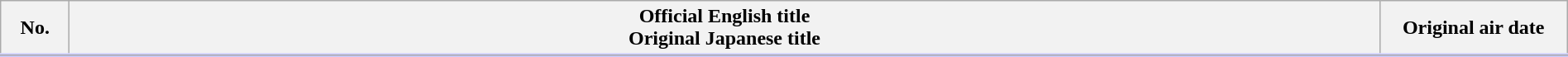<table class="plainrowheaders wikitable" style="width:100%; margin:auto; background:#FFF;">
<tr style="border-bottom: 3px solid #CCF;">
<th style="width:3em;">No.</th>
<th>Official English title<br>Original Japanese title</th>
<th style="width:9em;">Original air date</th>
</tr>
<tr>
</tr>
</table>
